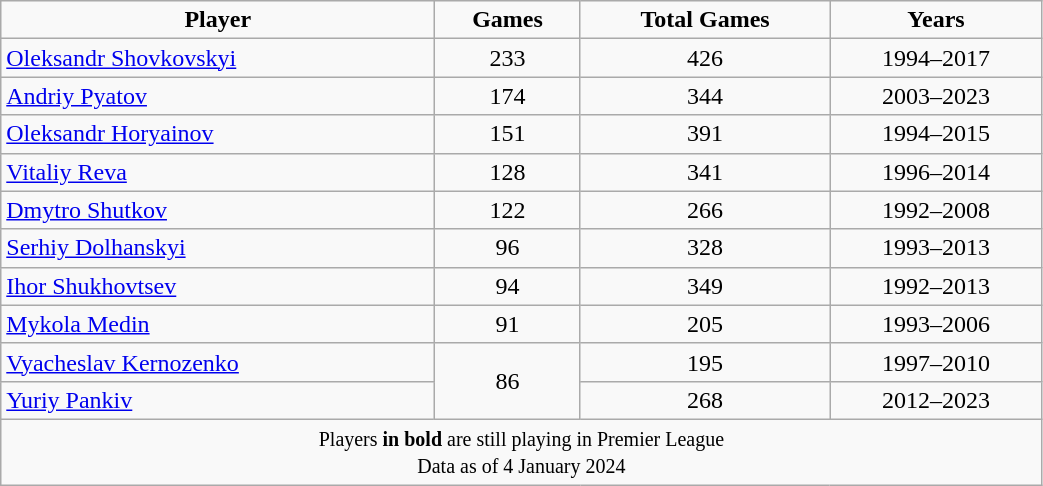<table class="wikitable" style="text-align:center;margin-left:1em;float:left;width:55%;">
<tr>
<td align="center"><strong>Player</strong></td>
<td align="center"><strong> Games</strong></td>
<td align="center"><strong>Total Games</strong></td>
<td align="center"><strong>Years</strong></td>
</tr>
<tr>
<td style="text-align:left;"> <a href='#'>Oleksandr Shovkovskyi</a></td>
<td align="center">233</td>
<td align="center">426</td>
<td align="center">1994–2017</td>
</tr>
<tr>
<td style="text-align:left;"> <a href='#'>Andriy Pyatov</a></td>
<td align="center">174</td>
<td align="center">344</td>
<td align="center">2003–2023</td>
</tr>
<tr>
<td style="text-align:left;"> <a href='#'>Oleksandr Horyainov</a></td>
<td align="center">151</td>
<td align="center">391</td>
<td align="center">1994–2015</td>
</tr>
<tr>
<td style="text-align:left;"> <a href='#'>Vitaliy Reva</a></td>
<td align="center">128</td>
<td align="center">341</td>
<td align="center">1996–2014</td>
</tr>
<tr>
<td style="text-align:left;"> <a href='#'>Dmytro Shutkov</a></td>
<td align="center">122</td>
<td align="center">266</td>
<td align="center">1992–2008</td>
</tr>
<tr>
<td style="text-align:left;"> <a href='#'>Serhiy Dolhanskyi</a></td>
<td align="center">96</td>
<td align="center">328</td>
<td align="center">1993–2013</td>
</tr>
<tr>
<td style="text-align:left;"> <a href='#'>Ihor Shukhovtsev</a></td>
<td align="center">94</td>
<td align="center">349</td>
<td align="center">1992–2013</td>
</tr>
<tr>
<td style="text-align:left;"> <a href='#'>Mykola Medin</a></td>
<td align="center">91</td>
<td align="center">205</td>
<td align="center">1993–2006</td>
</tr>
<tr>
<td style="text-align:left;"> <a href='#'>Vyacheslav Kernozenko</a></td>
<td align="center" rowspan=2>86</td>
<td align="center">195</td>
<td align="center">1997–2010</td>
</tr>
<tr>
<td style="text-align:left;"> <a href='#'>Yuriy Pankiv</a></td>
<td align="center">268</td>
<td align="center">2012–2023</td>
</tr>
<tr>
<td colspan="5"><small>Players <strong>in bold</strong> are still playing in Premier League</small><br><small>Data as of 4 January 2024</small></td>
</tr>
</table>
